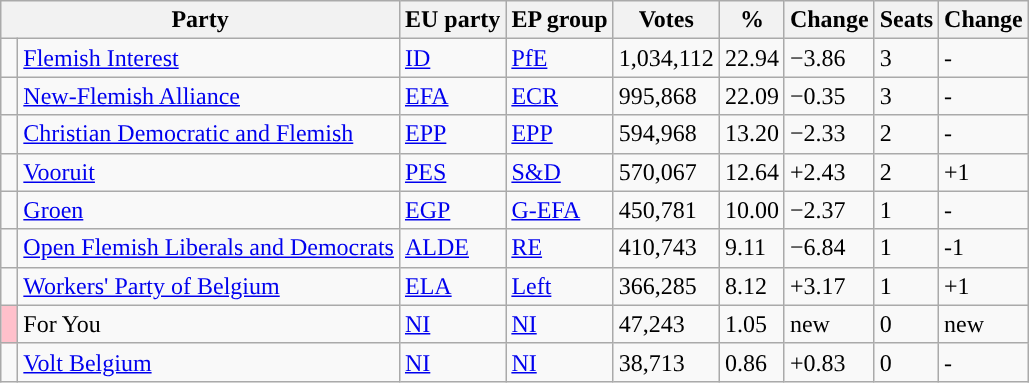<table class="wikitable">
<tr>
<th colspan="2">Party</th>
<th>EU party</th>
<th>EP group</th>
<th>Votes</th>
<th>%</th>
<th>Change</th>
<th>Seats</th>
<th>Change</th>
</tr>
<tr>
<td style="background-color:"> </td>
<td><a href='#'>Flemish Interest</a></td>
<td><a href='#'>ID</a></td>
<td><a href='#'>PfE</a></td>
<td>1,034,112</td>
<td>22.94</td>
<td>−3.86</td>
<td>3</td>
<td>-</td>
</tr>
<tr>
<td style="background-color:"> </td>
<td><a href='#'>New-Flemish Alliance</a></td>
<td><a href='#'>EFA</a></td>
<td><a href='#'>ECR</a></td>
<td>995,868</td>
<td>22.09</td>
<td>−0.35</td>
<td>3</td>
<td>-</td>
</tr>
<tr>
<td style="background-color:"> </td>
<td><a href='#'>Christian Democratic and Flemish</a></td>
<td><a href='#'>EPP</a></td>
<td><a href='#'>EPP</a></td>
<td>594,968</td>
<td>13.20</td>
<td>−2.33</td>
<td>2</td>
<td>-</td>
</tr>
<tr>
<td style="background-color:"> </td>
<td><a href='#'>Vooruit</a></td>
<td><a href='#'>PES</a></td>
<td><a href='#'>S&D</a></td>
<td>570,067</td>
<td>12.64</td>
<td>+2.43</td>
<td>2</td>
<td>+1</td>
</tr>
<tr>
<td style="background-color:"> </td>
<td><a href='#'>Groen</a></td>
<td><a href='#'>EGP</a></td>
<td><a href='#'>G-EFA</a></td>
<td>450,781</td>
<td>10.00</td>
<td>−2.37</td>
<td>1</td>
<td>-</td>
</tr>
<tr>
<td style="background-color:"> </td>
<td><a href='#'>Open Flemish Liberals and Democrats</a></td>
<td><a href='#'>ALDE</a></td>
<td><a href='#'>RE</a></td>
<td>410,743</td>
<td>9.11</td>
<td>−6.84</td>
<td>1</td>
<td>-1</td>
</tr>
<tr>
<td style="background-color:"> </td>
<td><a href='#'>Workers' Party of Belgium</a></td>
<td><a href='#'>ELA</a></td>
<td><a href='#'>Left</a></td>
<td>366,285</td>
<td>8.12</td>
<td>+3.17</td>
<td>1</td>
<td>+1</td>
</tr>
<tr>
<td style="background-color:pink"> </td>
<td>For You</td>
<td><a href='#'>NI</a></td>
<td><a href='#'>NI</a></td>
<td>47,243</td>
<td>1.05</td>
<td>new</td>
<td>0</td>
<td>new</td>
</tr>
<tr>
<td style="background-color:"> </td>
<td><a href='#'>Volt Belgium</a></td>
<td><a href='#'>NI</a></td>
<td><a href='#'>NI</a></td>
<td>38,713</td>
<td>0.86</td>
<td>+0.83</td>
<td>0</td>
<td>-</td>
</tr>
</table>
